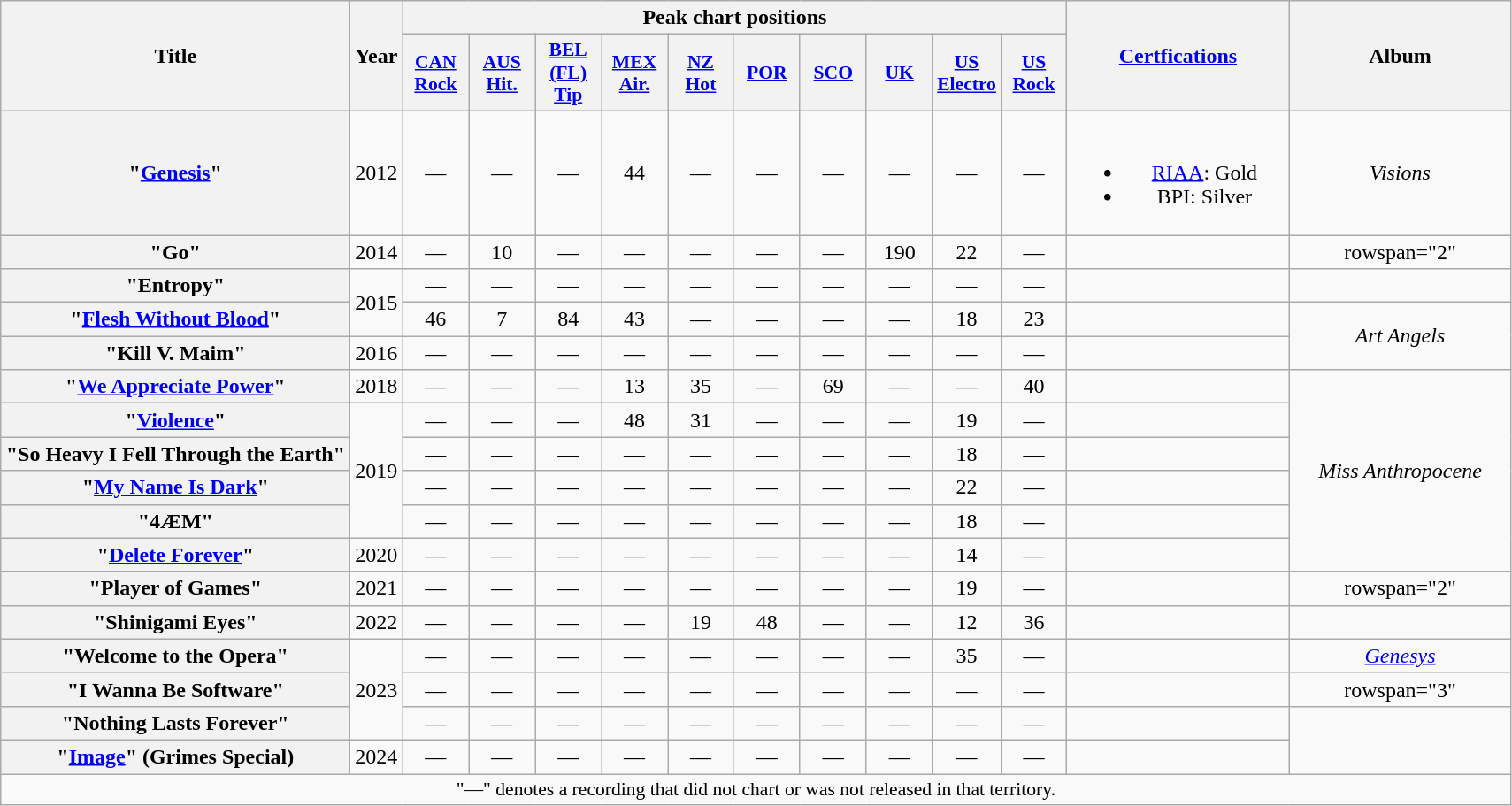<table class="wikitable plainrowheaders" style="text-align:center">
<tr>
<th scope="col" rowspan="2" style="width:16em;">Title</th>
<th scope="col" rowspan="2" style="width:1em;">Year</th>
<th scope="col" colspan="10">Peak chart positions</th>
<th scope="col" rowspan="2" style="width:10em;"><a href='#'>Certfications</a></th>
<th scope="col" rowspan="2" style="width:10em;">Album</th>
</tr>
<tr>
<th scope="col" style="width:3em;font-size:90%;"><a href='#'>CAN<br>Rock</a><br></th>
<th scope="col" style="width:3em;font-size:90%;"><a href='#'>AUS<br>Hit.</a><br></th>
<th scope="col" style="width:3em;font-size:90%;"><a href='#'>BEL<br>(FL)<br>Tip</a><br></th>
<th scope="col" style="width:3em;font-size:90%;"><a href='#'>MEX<br>Air.</a><br></th>
<th scope="col" style="width:3em;font-size:90%;"><a href='#'>NZ<br>Hot</a><br></th>
<th scope="col" style="width:3em;font-size:90%;"><a href='#'>POR</a><br></th>
<th scope="col" style="width:3em;font-size:90%;"><a href='#'>SCO</a><br></th>
<th scope="col" style="width:3em;font-size:90%;"><a href='#'>UK</a><br></th>
<th scope="col" style="width:3em;font-size:90%;"><a href='#'>US<br>Electro</a><br></th>
<th scope="col" style="width:3em;font-size:90%;"><a href='#'>US<br>Rock</a><br></th>
</tr>
<tr>
<th scope="row">"<a href='#'>Genesis</a>"</th>
<td>2012</td>
<td>—</td>
<td>—</td>
<td>—</td>
<td>44</td>
<td>—</td>
<td>—</td>
<td>—</td>
<td>—</td>
<td>—</td>
<td>—</td>
<td><br><ul><li><a href='#'>RIAA</a>: Gold</li><li>BPI: Silver</li></ul></td>
<td><em>Visions</em></td>
</tr>
<tr>
<th scope="row">"Go" <br> </th>
<td>2014</td>
<td>—</td>
<td>10</td>
<td>—</td>
<td>—</td>
<td>—</td>
<td>—</td>
<td>—</td>
<td>190</td>
<td>22</td>
<td>—</td>
<td></td>
<td>rowspan="2" </td>
</tr>
<tr>
<th scope="row">"Entropy" <br> </th>
<td rowspan="2">2015</td>
<td>—</td>
<td>—</td>
<td>—</td>
<td>—</td>
<td>—</td>
<td>—</td>
<td>—</td>
<td>—</td>
<td>—</td>
<td>—</td>
<td></td>
</tr>
<tr>
<th scope="row">"<a href='#'>Flesh Without Blood</a>"</th>
<td>46</td>
<td>7</td>
<td>84</td>
<td>43</td>
<td>—</td>
<td>—</td>
<td>—</td>
<td>—</td>
<td>18</td>
<td>23</td>
<td></td>
<td rowspan="2"><em>Art Angels</em></td>
</tr>
<tr>
<th scope="row">"Kill V. Maim"</th>
<td>2016</td>
<td>—</td>
<td>—</td>
<td>—</td>
<td>—</td>
<td>—</td>
<td>—</td>
<td>—</td>
<td>—</td>
<td>—</td>
<td>—</td>
<td></td>
</tr>
<tr>
<th scope="row">"<a href='#'>We Appreciate Power</a>" <br> </th>
<td>2018</td>
<td>—</td>
<td>—</td>
<td>—</td>
<td>13</td>
<td>35</td>
<td>—</td>
<td>69</td>
<td>—</td>
<td>—</td>
<td>40</td>
<td></td>
<td rowspan="6"><em>Miss Anthropocene</em></td>
</tr>
<tr>
<th scope="row">"<a href='#'>Violence</a>" <br> </th>
<td rowspan="4">2019</td>
<td>—</td>
<td>—</td>
<td>—</td>
<td>48</td>
<td>31</td>
<td>—</td>
<td>—</td>
<td>—</td>
<td>19</td>
<td>—</td>
<td></td>
</tr>
<tr>
<th scope="row">"So Heavy I Fell Through the Earth"</th>
<td>—</td>
<td>—</td>
<td>—</td>
<td>—</td>
<td>—</td>
<td>—</td>
<td>—</td>
<td>—</td>
<td>18</td>
<td>—</td>
<td></td>
</tr>
<tr>
<th scope="row">"<a href='#'>My Name Is Dark</a>"</th>
<td>—</td>
<td>—</td>
<td>—</td>
<td>—</td>
<td>—</td>
<td>—</td>
<td>—</td>
<td>—</td>
<td>22</td>
<td>—</td>
<td></td>
</tr>
<tr>
<th scope="row">"4ÆM"</th>
<td>—</td>
<td>—</td>
<td>—</td>
<td>—</td>
<td>—</td>
<td>—</td>
<td>—</td>
<td>—</td>
<td>18</td>
<td>—</td>
<td></td>
</tr>
<tr>
<th scope="row">"<a href='#'>Delete Forever</a>"</th>
<td>2020</td>
<td>—</td>
<td>—</td>
<td>—</td>
<td>—</td>
<td>—</td>
<td>—</td>
<td>—</td>
<td>—</td>
<td>14</td>
<td>—</td>
<td></td>
</tr>
<tr>
<th scope="row">"Player of Games"</th>
<td>2021</td>
<td>—</td>
<td>—</td>
<td>—</td>
<td>—</td>
<td>—</td>
<td>—</td>
<td>—</td>
<td>—</td>
<td>19</td>
<td>—</td>
<td></td>
<td>rowspan="2" </td>
</tr>
<tr>
<th scope="row">"Shinigami Eyes"</th>
<td>2022</td>
<td>—</td>
<td>—</td>
<td>—</td>
<td>—</td>
<td>19</td>
<td>48</td>
<td>—</td>
<td>—</td>
<td>12</td>
<td>36</td>
<td></td>
</tr>
<tr>
<th scope="row">"Welcome to the Opera" <br> </th>
<td rowspan="3">2023</td>
<td>—</td>
<td>—</td>
<td>—</td>
<td>—</td>
<td>—</td>
<td>—</td>
<td>—</td>
<td>—</td>
<td>35</td>
<td>—</td>
<td></td>
<td><em><a href='#'>Genesys</a></em></td>
</tr>
<tr>
<th scope="row">"I Wanna Be Software" <br> </th>
<td>—</td>
<td>—</td>
<td>—</td>
<td>—</td>
<td>—</td>
<td>—</td>
<td>—</td>
<td>—</td>
<td>—</td>
<td>—</td>
<td></td>
<td>rowspan="3" </td>
</tr>
<tr>
<th scope="row">"Nothing Lasts Forever" <br> </th>
<td>—</td>
<td>—</td>
<td>—</td>
<td>—</td>
<td>—</td>
<td>—</td>
<td>—</td>
<td>—</td>
<td>—</td>
<td>—</td>
<td></td>
</tr>
<tr>
<th scope="row">"<a href='#'>Image</a>" (Grimes Special) <br> </th>
<td>2024</td>
<td>—</td>
<td>—</td>
<td>—</td>
<td>—</td>
<td>—</td>
<td>—</td>
<td>—</td>
<td>—</td>
<td>—</td>
<td>—</td>
<td></td>
</tr>
<tr>
<td colspan="17" style="font-size:90%">"—" denotes a recording that did not chart or was not released in that territory.</td>
</tr>
</table>
